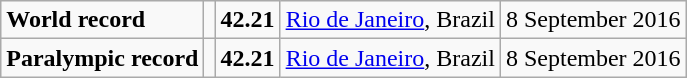<table class="wikitable">
<tr>
<td><strong>World record</strong></td>
<td></td>
<td><strong>42.21</strong></td>
<td><a href='#'>Rio de Janeiro</a>, Brazil</td>
<td>8 September 2016</td>
</tr>
<tr>
<td><strong>Paralympic record</strong></td>
<td></td>
<td><strong>42.21</strong></td>
<td><a href='#'>Rio de Janeiro</a>, Brazil</td>
<td>8 September 2016</td>
</tr>
</table>
